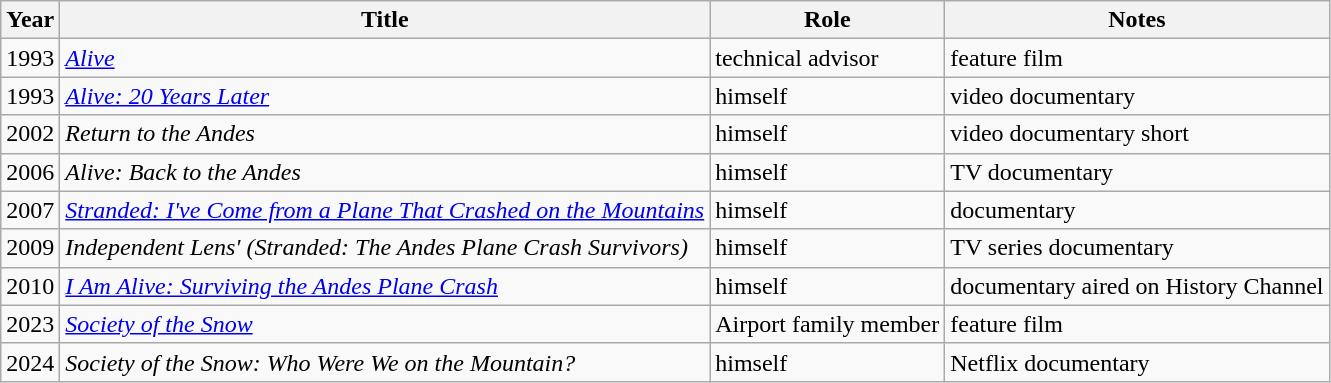<table class="wikitable">
<tr>
<th>Year</th>
<th>Title</th>
<th>Role</th>
<th>Notes</th>
</tr>
<tr>
<td rowspan="1">1993</td>
<td><em><a href='#'>Alive</a></em></td>
<td>technical advisor</td>
<td>feature film</td>
</tr>
<tr>
<td rowspan="1">1993</td>
<td><em><a href='#'>Alive: 20 Years Later</a></em></td>
<td>himself</td>
<td>video documentary</td>
</tr>
<tr>
<td rowspan="1">2002</td>
<td><em>Return to the Andes</em></td>
<td>himself</td>
<td>video documentary short</td>
</tr>
<tr>
<td rowspan="1">2006</td>
<td><em>Alive: Back to the Andes</em></td>
<td>himself</td>
<td>TV documentary</td>
</tr>
<tr>
<td rowspan="1">2007</td>
<td><em><a href='#'>Stranded: I've Come from a Plane That Crashed on the Mountains</a></em></td>
<td>himself</td>
<td>documentary</td>
</tr>
<tr>
<td rowspan="1">2009</td>
<td><em>Independent Lens' (Stranded: The Andes Plane Crash Survivors)</em></td>
<td>himself</td>
<td>TV series documentary</td>
</tr>
<tr>
<td rowspan="1">2010</td>
<td><em><a href='#'>I Am Alive: Surviving the Andes Plane Crash</a></em></td>
<td>himself</td>
<td>documentary aired on History Channel</td>
</tr>
<tr>
<td rowspan="1">2023</td>
<td><em><a href='#'>Society of the Snow</a></em></td>
<td>Airport family member</td>
<td>feature film</td>
</tr>
<tr>
<td rowspan="1">2024</td>
<td><em>Society of the Snow: Who Were We on the Mountain?</em></td>
<td>himself</td>
<td>Netflix documentary</td>
</tr>
</table>
